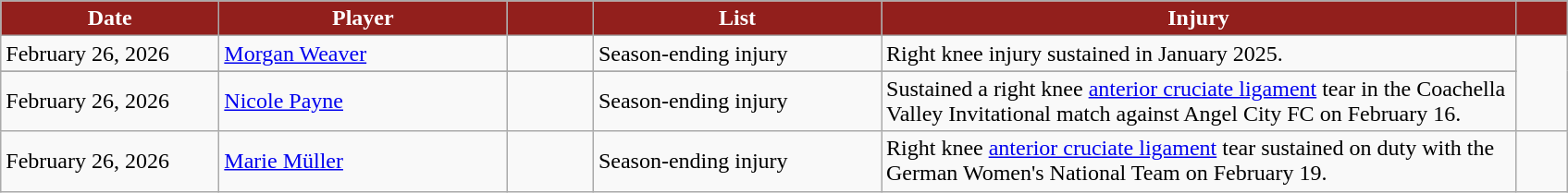<table class="wikitable sortable" style="text-align:left;">
<tr>
<th style="background:#921f1c; color:#fff; width:150px;" data-sort-type="date">Date</th>
<th style="background:#921f1c; color:#fff; width:200px;">Player</th>
<th style="background:#921f1c; color:#fff; width:55px;"></th>
<th style="background:#921f1c; color:#fff; width:200px;">List</th>
<th style="background:#921f1c; color:#fff; width:450px;">Injury</th>
<th style="background:#921f1c; color:#fff; width:30px;"></th>
</tr>
<tr>
<td>February 26, 2026</td>
<td> <a href='#'>Morgan Weaver</a></td>
<td align="center"></td>
<td>Season-ending injury</td>
<td>Right knee injury sustained in January 2025.</td>
<td rowspan=3></td>
</tr>
<tr>
</tr>
<tr>
<td>February 26, 2026</td>
<td> <a href='#'>Nicole Payne</a></td>
<td align="center"></td>
<td>Season-ending injury</td>
<td>Sustained a right knee <a href='#'>anterior cruciate ligament</a> tear in the Coachella Valley Invitational match against Angel City FC on February 16.</td>
</tr>
<tr>
<td>February 26, 2026</td>
<td> <a href='#'>Marie Müller</a></td>
<td align="center"></td>
<td>Season-ending injury</td>
<td>Right knee <a href='#'>anterior cruciate ligament</a> tear sustained on duty with the German Women's National Team on February 19.</td>
</tr>
</table>
